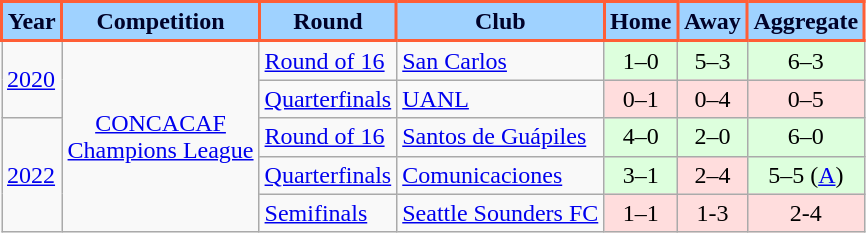<table class="wikitable" style="text-align:center">
<tr>
<th style="background:#9fd2ff; color:#000229; border:2px solid #FF5E36;">Year</th>
<th style="background:#9fd2ff; color:#000229; border:2px solid #FF5E36;">Competition</th>
<th style="background:#9fd2ff; color:#000229; border:2px solid #FF5E36;">Round</th>
<th style="background:#9fd2ff; color:#000229; border:2px solid #FF5E36;">Club</th>
<th style="background:#9fd2ff; color:#000229; border:2px solid #FF5E36;">Home</th>
<th style="background:#9fd2ff; color:#000229; border:2px solid #FF5E36;">Away</th>
<th style="background:#9fd2ff; color:#000229; border:2px solid #FF5E36;">Aggregate</th>
</tr>
<tr>
<td style="text-align:left;" rowspan="2"><a href='#'>2020</a></td>
<td rowspan="5"><a href='#'>CONCACAF<br>Champions League</a></td>
<td style="text-align:left;"><a href='#'>Round of 16</a></td>
<td style="text-align:left;"> <a href='#'>San Carlos</a></td>
<td style="background:#dfd;">1–0</td>
<td style="background:#dfd;">5–3</td>
<td style="background:#dfd;">6–3</td>
</tr>
<tr>
<td style="text-align:left;"><a href='#'>Quarterfinals</a></td>
<td style="text-align:left;"> <a href='#'>UANL</a></td>
<td style="background:#fdd;">0–1</td>
<td style="background:#fdd;">0–4</td>
<td style="background:#fdd;">0–5</td>
</tr>
<tr>
<td style="text-align:left;" rowspan="3"><a href='#'>2022</a></td>
<td style="text-align:left;"><a href='#'>Round of 16</a></td>
<td style="text-align:left;"> <a href='#'>Santos de Guápiles</a></td>
<td style="background:#dfd;">4–0</td>
<td style="background:#dfd;">2–0</td>
<td style="background:#dfd;">6–0</td>
</tr>
<tr>
<td style="text-align:left;"><a href='#'>Quarterfinals</a></td>
<td style="text-align:left;"> <a href='#'>Comunicaciones</a></td>
<td style="background:#dfd;">3–1</td>
<td style="background:#fdd;">2–4</td>
<td style="background:#dfd;">5–5 (<a href='#'>A</a>)</td>
</tr>
<tr>
<td style="text-align:left;"><a href='#'>Semifinals</a></td>
<td style="text-align:left;"> <a href='#'>Seattle Sounders FC</a></td>
<td style="background:#fdd;">1–1</td>
<td style="background:#fdd;">1-3</td>
<td style="background:#fdd;">2-4</td>
</tr>
</table>
